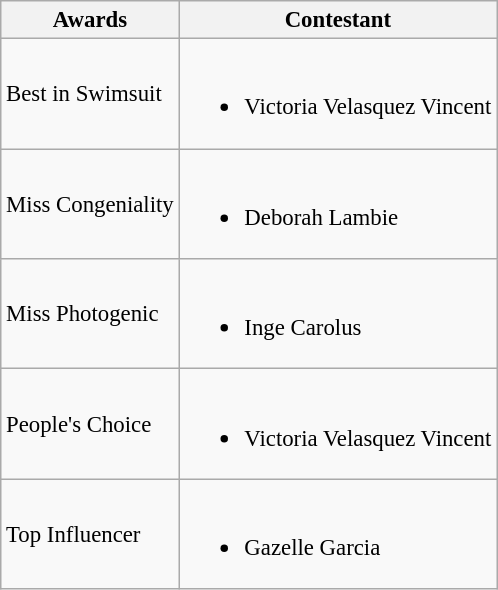<table class="wikitable sortable" style="font-size: 95%;">
<tr>
<th>Awards</th>
<th>Contestant</th>
</tr>
<tr>
<td>Best in Swimsuit</td>
<td><br><ul><li>Victoria Velasquez Vincent</li></ul></td>
</tr>
<tr>
<td>Miss Congeniality</td>
<td><br><ul><li>Deborah Lambie</li></ul></td>
</tr>
<tr>
<td>Miss Photogenic</td>
<td><br><ul><li>Inge Carolus</li></ul></td>
</tr>
<tr>
<td>People's Choice</td>
<td><br><ul><li>Victoria Velasquez Vincent</li></ul></td>
</tr>
<tr>
<td>Top Influencer</td>
<td><br><ul><li>Gazelle Garcia</li></ul></td>
</tr>
</table>
